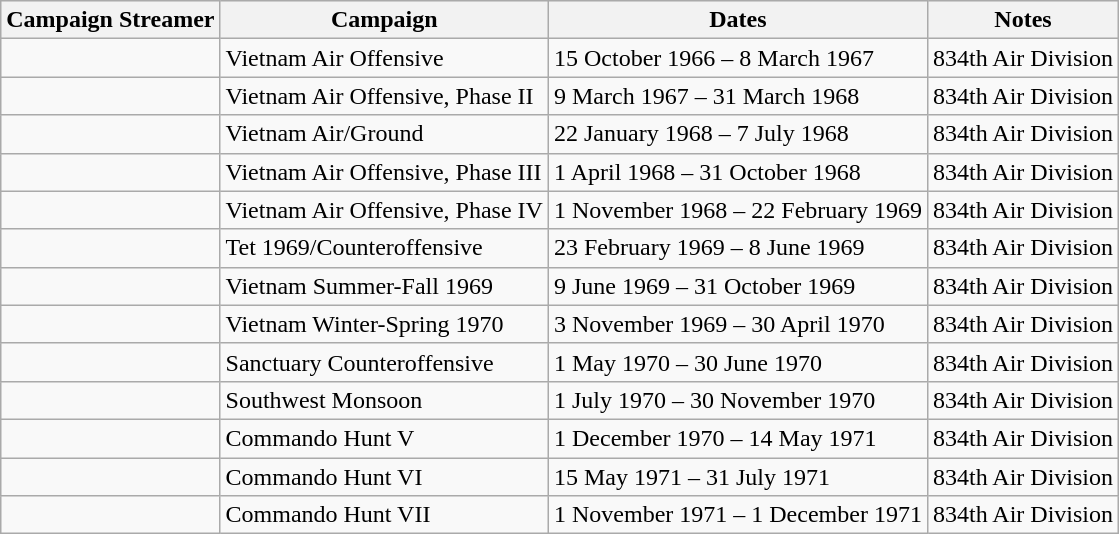<table class="wikitable">
<tr style="background:#efefef;">
<th>Campaign Streamer</th>
<th>Campaign</th>
<th>Dates</th>
<th>Notes</th>
</tr>
<tr>
<td></td>
<td>Vietnam Air Offensive</td>
<td>15 October 1966 – 8 March 1967</td>
<td>834th Air Division</td>
</tr>
<tr>
<td></td>
<td>Vietnam Air Offensive, Phase II</td>
<td>9 March 1967 – 31 March 1968</td>
<td>834th Air Division</td>
</tr>
<tr>
<td></td>
<td>Vietnam Air/Ground</td>
<td>22 January 1968 – 7 July 1968</td>
<td>834th Air Division</td>
</tr>
<tr>
<td></td>
<td>Vietnam Air Offensive, Phase III</td>
<td>1 April 1968 – 31 October 1968</td>
<td>834th Air Division</td>
</tr>
<tr>
<td></td>
<td>Vietnam Air Offensive, Phase IV</td>
<td>1 November 1968 – 22 February 1969</td>
<td>834th Air Division</td>
</tr>
<tr>
<td></td>
<td>Tet 1969/Counteroffensive</td>
<td>23 February 1969 – 8 June 1969</td>
<td>834th Air Division</td>
</tr>
<tr>
<td></td>
<td>Vietnam Summer-Fall 1969</td>
<td>9 June 1969 – 31 October 1969</td>
<td>834th Air Division</td>
</tr>
<tr>
<td></td>
<td>Vietnam Winter-Spring 1970</td>
<td>3 November 1969 – 30 April 1970</td>
<td>834th Air Division</td>
</tr>
<tr>
<td></td>
<td>Sanctuary Counteroffensive</td>
<td>1 May 1970 – 30 June 1970</td>
<td>834th Air Division</td>
</tr>
<tr>
<td></td>
<td>Southwest Monsoon</td>
<td>1 July 1970 – 30 November 1970</td>
<td>834th Air Division</td>
</tr>
<tr>
<td></td>
<td>Commando Hunt V</td>
<td>1 December 1970 – 14 May 1971</td>
<td>834th Air Division</td>
</tr>
<tr>
<td></td>
<td>Commando Hunt VI</td>
<td>15 May 1971 – 31 July 1971</td>
<td>834th Air Division</td>
</tr>
<tr>
<td></td>
<td>Commando Hunt VII</td>
<td>1 November 1971 – 1 December 1971</td>
<td>834th Air Division</td>
</tr>
</table>
